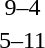<table style="text-align:center">
<tr>
<th width=200></th>
<th width=100></th>
<th width=200></th>
</tr>
<tr>
<td align=right><strong></strong></td>
<td>9–4</td>
<td align=left></td>
</tr>
<tr>
<td align=right></td>
<td>5–11</td>
<td align=left><strong></strong></td>
</tr>
</table>
